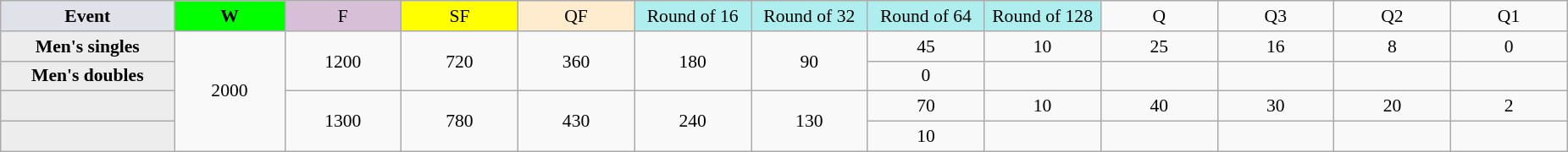<table class="wikitable" style="font-size:90%;text-align:center">
<tr>
<td style="width:130px; background:#dfe2e9;"><strong>Event</strong></td>
<td style="width:80px; background:lime;"><strong>W</strong></td>
<td style="width:85px; background:thistle;">F</td>
<td style="width:85px; background:#ff0;">SF</td>
<td style="width:85px; background:#ffebcd;">QF</td>
<td style="width:85px; background:#afeeee;">Round of 16</td>
<td style="width:85px; background:#afeeee;">Round of 32</td>
<td style="width:85px; background:#afeeee;">Round of 64</td>
<td style="width:85px; background:#afeeee;">Round of 128</td>
<td style="width:85px;">Q</td>
<td style="width:85px;">Q3</td>
<td style="width:85px;">Q2</td>
<td style="width:85px;">Q1</td>
</tr>
<tr>
<th style="background:#ededed;">Men's singles</th>
<td rowspan="4">2000</td>
<td rowspan="2">1200</td>
<td rowspan="2">720</td>
<td rowspan="2">360</td>
<td rowspan="2">180</td>
<td rowspan="2">90</td>
<td>45</td>
<td>10</td>
<td>25</td>
<td>16</td>
<td>8</td>
<td>0</td>
</tr>
<tr>
<th style="background:#ededed;">Men's doubles</th>
<td>0</td>
<td></td>
<td></td>
<td></td>
<td></td>
<td></td>
</tr>
<tr>
<th style="background:#ededed;"></th>
<td rowspan="2">1300</td>
<td rowspan="2">780</td>
<td rowspan="2">430</td>
<td rowspan="2">240</td>
<td rowspan="2">130</td>
<td>70</td>
<td>10</td>
<td>40</td>
<td>30</td>
<td>20</td>
<td>2</td>
</tr>
<tr>
<th style="background:#ededed;"></th>
<td>10</td>
<td></td>
<td></td>
<td></td>
<td></td>
<td></td>
</tr>
</table>
